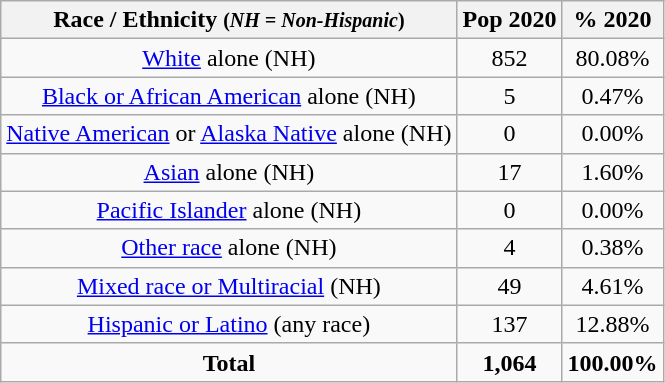<table class="wikitable" style="text-align:center;">
<tr>
<th>Race / Ethnicity <small>(<em>NH = Non-Hispanic</em>)</small></th>
<th>Pop 2020</th>
<th>% 2020</th>
</tr>
<tr>
<td><a href='#'>White</a> alone (NH)</td>
<td>852</td>
<td>80.08%</td>
</tr>
<tr>
<td><a href='#'>Black or African American</a> alone (NH)</td>
<td>5</td>
<td>0.47%</td>
</tr>
<tr>
<td><a href='#'>Native American</a> or <a href='#'>Alaska Native</a> alone (NH)</td>
<td>0</td>
<td>0.00%</td>
</tr>
<tr>
<td><a href='#'>Asian</a> alone (NH)</td>
<td>17</td>
<td>1.60%</td>
</tr>
<tr>
<td><a href='#'>Pacific Islander</a> alone (NH)</td>
<td>0</td>
<td>0.00%</td>
</tr>
<tr>
<td><a href='#'>Other race</a> alone (NH)</td>
<td>4</td>
<td>0.38%</td>
</tr>
<tr>
<td><a href='#'>Mixed race or Multiracial</a> (NH)</td>
<td>49</td>
<td>4.61%</td>
</tr>
<tr>
<td><a href='#'>Hispanic or Latino</a> (any race)</td>
<td>137</td>
<td>12.88%</td>
</tr>
<tr>
<td><strong>Total</strong></td>
<td><strong>1,064</strong></td>
<td><strong>100.00%</strong></td>
</tr>
</table>
